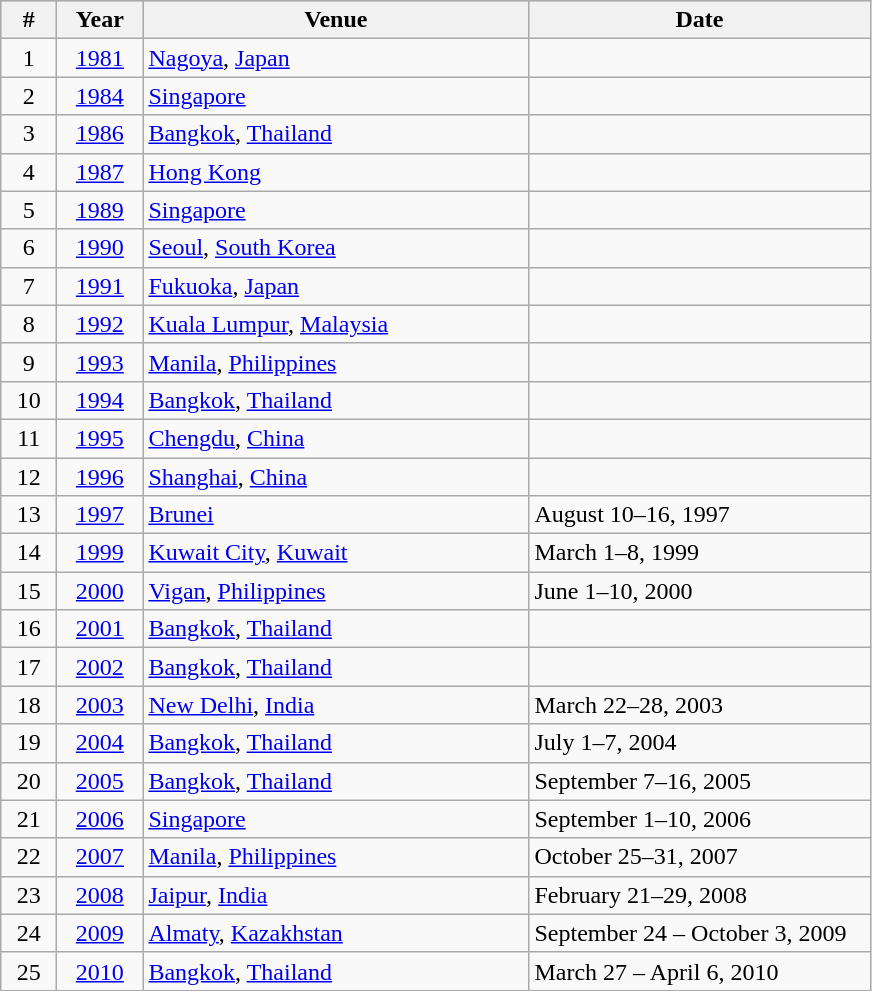<table class="wikitable" style="text-align:center;">
<tr style="background:#cccccc;">
<th width=30>#</th>
<th width=50>Year</th>
<th width=250>Venue</th>
<th width=220>Date</th>
</tr>
<tr>
<td>1</td>
<td><a href='#'>1981</a></td>
<td align=left> <a href='#'>Nagoya</a>, <a href='#'>Japan</a></td>
<td align=left></td>
</tr>
<tr>
<td>2</td>
<td><a href='#'>1984</a></td>
<td align=left> <a href='#'>Singapore</a></td>
<td align=left></td>
</tr>
<tr>
<td>3</td>
<td><a href='#'>1986</a></td>
<td align=left> <a href='#'>Bangkok</a>, <a href='#'>Thailand</a></td>
<td align=left></td>
</tr>
<tr>
<td>4</td>
<td><a href='#'>1987</a></td>
<td align=left> <a href='#'>Hong Kong</a></td>
<td align=left></td>
</tr>
<tr>
<td>5</td>
<td><a href='#'>1989</a></td>
<td align=left> <a href='#'>Singapore</a></td>
<td align=left></td>
</tr>
<tr>
<td>6</td>
<td><a href='#'>1990</a></td>
<td align=left> <a href='#'>Seoul</a>, <a href='#'>South Korea</a></td>
<td align=left></td>
</tr>
<tr>
<td>7</td>
<td><a href='#'>1991</a></td>
<td align=left> <a href='#'>Fukuoka</a>, <a href='#'>Japan</a></td>
<td align=left></td>
</tr>
<tr>
<td>8</td>
<td><a href='#'>1992</a></td>
<td align=left> <a href='#'>Kuala Lumpur</a>, <a href='#'>Malaysia</a></td>
<td align=left></td>
</tr>
<tr>
<td>9</td>
<td><a href='#'>1993</a></td>
<td align=left> <a href='#'>Manila</a>, <a href='#'>Philippines</a></td>
<td align=left></td>
</tr>
<tr>
<td>10</td>
<td><a href='#'>1994</a></td>
<td align=left> <a href='#'>Bangkok</a>, <a href='#'>Thailand</a></td>
<td align=left></td>
</tr>
<tr>
<td>11</td>
<td><a href='#'>1995</a></td>
<td align=left> <a href='#'>Chengdu</a>, <a href='#'>China</a></td>
<td align=left></td>
</tr>
<tr>
<td>12</td>
<td><a href='#'>1996</a></td>
<td align=left> <a href='#'>Shanghai</a>, <a href='#'>China</a></td>
<td align=left></td>
</tr>
<tr>
<td>13</td>
<td><a href='#'>1997</a></td>
<td align=left> <a href='#'>Brunei</a></td>
<td align=left>August 10–16, 1997</td>
</tr>
<tr>
<td>14</td>
<td><a href='#'>1999</a></td>
<td align=left> <a href='#'>Kuwait City</a>, <a href='#'>Kuwait</a></td>
<td align=left>March 1–8, 1999</td>
</tr>
<tr>
<td>15</td>
<td><a href='#'>2000</a></td>
<td align=left> <a href='#'>Vigan</a>, <a href='#'>Philippines</a></td>
<td align=left>June 1–10, 2000</td>
</tr>
<tr>
<td>16</td>
<td><a href='#'>2001</a></td>
<td align=left> <a href='#'>Bangkok</a>, <a href='#'>Thailand</a></td>
<td align=left></td>
</tr>
<tr>
<td>17</td>
<td><a href='#'>2002</a></td>
<td align=left> <a href='#'>Bangkok</a>, <a href='#'>Thailand</a></td>
<td align=left></td>
</tr>
<tr>
<td>18</td>
<td><a href='#'>2003</a></td>
<td align=left> <a href='#'>New Delhi</a>, <a href='#'>India</a></td>
<td align=left>March 22–28, 2003</td>
</tr>
<tr>
<td>19</td>
<td><a href='#'>2004</a></td>
<td align=left> <a href='#'>Bangkok</a>, <a href='#'>Thailand</a></td>
<td align=left>July 1–7, 2004</td>
</tr>
<tr>
<td>20</td>
<td><a href='#'>2005</a></td>
<td align=left> <a href='#'>Bangkok</a>, <a href='#'>Thailand</a></td>
<td align=left>September 7–16, 2005</td>
</tr>
<tr>
<td>21</td>
<td><a href='#'>2006</a></td>
<td align=left> <a href='#'>Singapore</a></td>
<td align=left>September 1–10, 2006</td>
</tr>
<tr>
<td>22</td>
<td><a href='#'>2007</a></td>
<td align=left> <a href='#'>Manila</a>, <a href='#'>Philippines</a></td>
<td align=left>October 25–31, 2007</td>
</tr>
<tr>
<td>23</td>
<td><a href='#'>2008</a></td>
<td align=left> <a href='#'>Jaipur</a>, <a href='#'>India</a></td>
<td align=left>February 21–29, 2008</td>
</tr>
<tr>
<td>24</td>
<td><a href='#'>2009</a></td>
<td align=left> <a href='#'>Almaty</a>, <a href='#'>Kazakhstan</a></td>
<td align=left>September 24 – October 3, 2009</td>
</tr>
<tr>
<td>25</td>
<td><a href='#'>2010</a></td>
<td align=left> <a href='#'>Bangkok</a>, <a href='#'>Thailand</a></td>
<td align=left>March 27 – April 6, 2010</td>
</tr>
</table>
